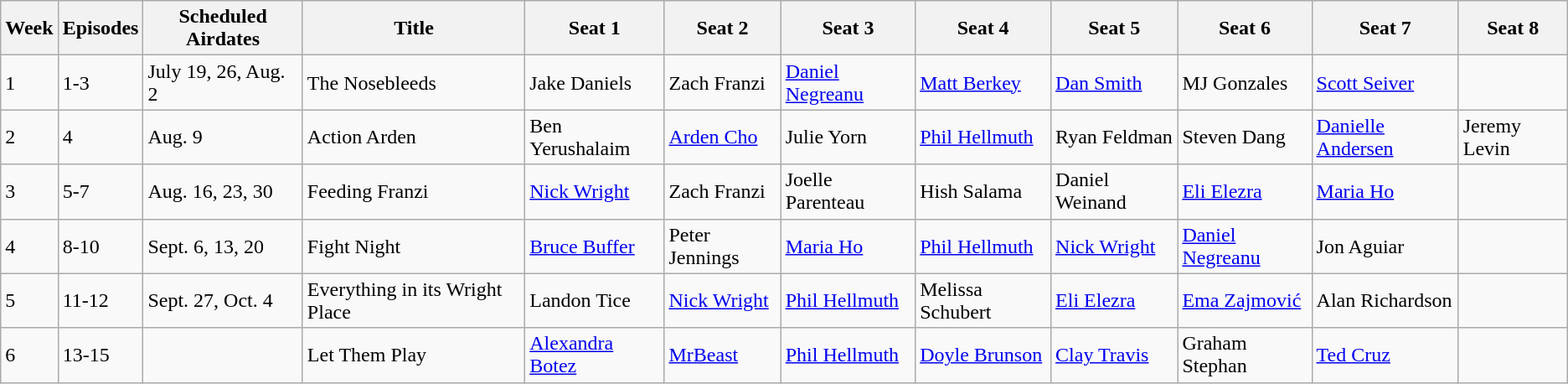<table class="wikitable" >
<tr>
<th>Week</th>
<th>Episodes</th>
<th>Scheduled Airdates</th>
<th>Title</th>
<th>Seat 1</th>
<th>Seat 2</th>
<th>Seat 3</th>
<th>Seat 4</th>
<th>Seat 5</th>
<th>Seat 6</th>
<th>Seat 7</th>
<th>Seat 8</th>
</tr>
<tr>
<td>1</td>
<td>1-3</td>
<td>July 19, 26, Aug. 2</td>
<td>The Nosebleeds</td>
<td>Jake Daniels</td>
<td>Zach Franzi</td>
<td><a href='#'>Daniel Negreanu</a></td>
<td><a href='#'>Matt Berkey</a></td>
<td><a href='#'>Dan Smith</a></td>
<td>MJ Gonzales</td>
<td><a href='#'>Scott Seiver</a></td>
<td></td>
</tr>
<tr>
<td>2</td>
<td>4</td>
<td>Aug. 9</td>
<td>Action Arden</td>
<td>Ben Yerushalaim</td>
<td><a href='#'>Arden Cho</a></td>
<td>Julie Yorn</td>
<td><a href='#'>Phil Hellmuth</a></td>
<td>Ryan Feldman</td>
<td>Steven Dang</td>
<td><a href='#'>Danielle Andersen</a></td>
<td>Jeremy Levin</td>
</tr>
<tr>
<td>3</td>
<td>5-7</td>
<td>Aug. 16, 23, 30</td>
<td>Feeding Franzi</td>
<td><a href='#'>Nick Wright</a></td>
<td>Zach Franzi</td>
<td>Joelle Parenteau</td>
<td>Hish Salama</td>
<td>Daniel Weinand</td>
<td><a href='#'>Eli Elezra</a></td>
<td><a href='#'>Maria Ho</a></td>
<td></td>
</tr>
<tr>
<td>4</td>
<td>8-10</td>
<td>Sept. 6, 13, 20</td>
<td>Fight Night</td>
<td><a href='#'>Bruce Buffer</a></td>
<td>Peter Jennings</td>
<td><a href='#'>Maria Ho</a></td>
<td><a href='#'>Phil Hellmuth</a></td>
<td><a href='#'>Nick Wright</a></td>
<td><a href='#'>Daniel Negreanu</a></td>
<td>Jon Aguiar</td>
<td></td>
</tr>
<tr>
<td>5</td>
<td>11-12</td>
<td>Sept. 27, Oct. 4</td>
<td>Everything in its Wright Place</td>
<td>Landon Tice</td>
<td><a href='#'>Nick Wright</a></td>
<td><a href='#'>Phil Hellmuth</a></td>
<td>Melissa Schubert</td>
<td><a href='#'>Eli Elezra</a></td>
<td><a href='#'>Ema Zajmović</a></td>
<td>Alan Richardson</td>
<td></td>
</tr>
<tr>
<td>6</td>
<td>13-15</td>
<td></td>
<td>Let Them Play</td>
<td><a href='#'>Alexandra Botez</a></td>
<td><a href='#'>MrBeast</a></td>
<td><a href='#'>Phil Hellmuth</a></td>
<td><a href='#'>Doyle Brunson</a></td>
<td><a href='#'>Clay Travis</a></td>
<td>Graham Stephan</td>
<td><a href='#'>Ted Cruz</a></td>
<td></td>
</tr>
</table>
